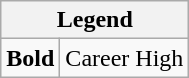<table class="wikitable">
<tr>
<th colspan="2">Legend</th>
</tr>
<tr>
<td><strong>Bold</strong></td>
<td>Career High</td>
</tr>
</table>
